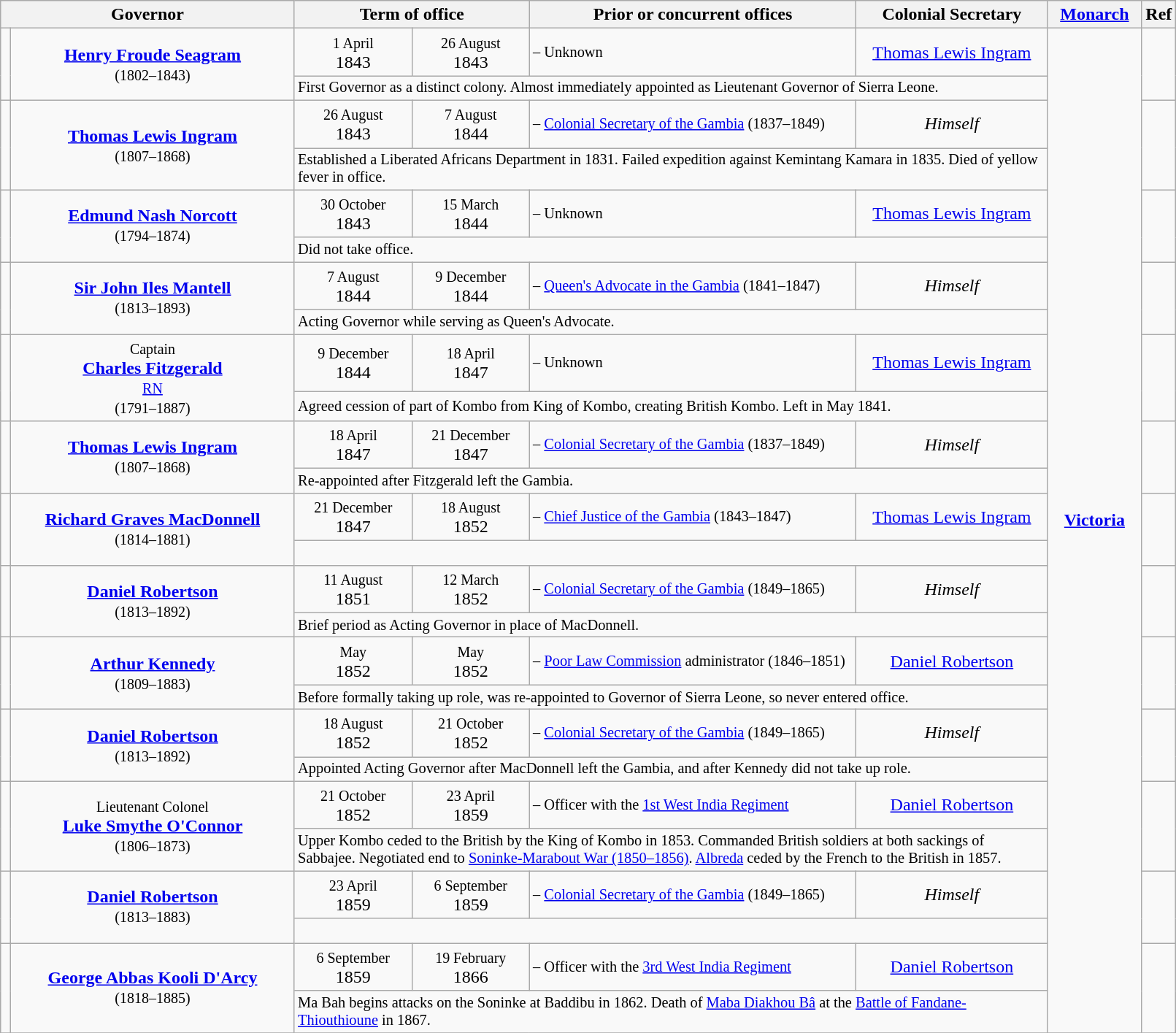<table class="wikitable" style="width:85%; text-align:center;">
<tr>
<th colspan="2" style="width:25%">Governor</th>
<th colspan="2" style="width:20%">Term of office</th>
<th>Prior or concurrent offices</th>
<th>Colonial Secretary</th>
<th style="width:8%"><a href='#'>Monarch</a></th>
<th>Ref</th>
</tr>
<tr>
<td rowspan="2"></td>
<td rowspan="2"><strong><a href='#'>Henry Froude Seagram</a></strong><br><small>(1802–1843)</small></td>
<td id="Geo. 1" nowrap="nowrap"><small>1 April</small><br>1843</td>
<td id="Geo. 2" nowrap="nowrap"><small>26 August</small><br>1843</td>
<td style="text-align:left; font-size:85%;">– Unknown</td>
<td><a href='#'>Thomas Lewis Ingram</a></td>
<td rowspan="26"><a href='#'><strong>Victoria</strong></a><br><br></td>
<td rowspan="2"></td>
</tr>
<tr>
<td colspan="4" style="text-align:left;font-size:85%">First Governor as a distinct colony. Almost immediately appointed as Lieutenant Governor of Sierra Leone.</td>
</tr>
<tr>
<td rowspan="2"></td>
<td rowspan="2"><strong><a href='#'>Thomas Lewis Ingram</a></strong><br><small>(1807–1868)</small></td>
<td id="Geo. 1" nowrap="nowrap"><small>26 August</small><br>1843</td>
<td id="Geo. 2" nowrap="nowrap"><small>7 August</small><br>1844</td>
<td style="text-align:left; font-size:85%;">– <a href='#'>Colonial Secretary of the Gambia</a> (1837–1849)</td>
<td><em>Himself</em></td>
<td rowspan="2"></td>
</tr>
<tr>
<td colspan="4" style="text-align:left;font-size:85%">Established a Liberated Africans Department in 1831. Failed expedition against Kemintang Kamara in 1835. Died of yellow fever in office.</td>
</tr>
<tr>
<td rowspan="2"></td>
<td rowspan="2"><strong><a href='#'>Edmund Nash Norcott</a></strong><br><small>(1794–1874)</small></td>
<td id="Geo. 1" nowrap="nowrap"><small>30 October</small><br>1843</td>
<td id="Geo. 2" nowrap="nowrap"><small>15 March</small><br>1844</td>
<td style="text-align:left; font-size:85%;">– Unknown</td>
<td><a href='#'>Thomas Lewis Ingram</a></td>
<td rowspan="2"></td>
</tr>
<tr>
<td colspan="4" style="text-align:left;font-size:85%">Did not take office.</td>
</tr>
<tr>
<td rowspan="2"></td>
<td rowspan="2"><strong><a href='#'>Sir John Iles Mantell</a></strong><br><small>(1813–1893)</small></td>
<td id="Geo. 1" nowrap="nowrap"><small>7 August</small><br>1844</td>
<td id="Geo. 2" nowrap="nowrap"><small>9 December</small><br>1844</td>
<td style="text-align:left; font-size:85%;">– <a href='#'>Queen's Advocate in the Gambia</a> (1841–1847)</td>
<td><em>Himself</em></td>
<td rowspan="2"></td>
</tr>
<tr>
<td colspan="4" style="text-align:left;font-size:85%">Acting Governor while serving as Queen's Advocate.</td>
</tr>
<tr>
<td rowspan="2"></td>
<td rowspan="2"><small>Captain</small><br><strong><a href='#'>Charles Fitzgerald</a></strong><br><small><a href='#'>RN</a></small><br><small>(1791–1887)</small></td>
<td id="Geo. 1" nowrap="nowrap"><small>9 December</small><br>1844</td>
<td id="Geo. 2" nowrap="nowrap"><small>18 April</small><br>1847</td>
<td style="text-align:left; font-size:85%;">– Unknown</td>
<td><a href='#'>Thomas Lewis Ingram</a></td>
<td rowspan="2"></td>
</tr>
<tr>
<td colspan="4" style="text-align:left;font-size:85%">Agreed cession of part of Kombo from King of Kombo, creating British Kombo. Left in May 1841.</td>
</tr>
<tr>
<td rowspan="2"></td>
<td rowspan="2"><strong><a href='#'>Thomas Lewis Ingram</a></strong><br><small>(1807–1868)</small></td>
<td id="Geo. 1" nowrap="nowrap"><small>18 April</small><br>1847</td>
<td id="Geo. 2" nowrap="nowrap"><small>21 December</small><br>1847</td>
<td style="text-align:left; font-size:85%;">– <a href='#'>Colonial Secretary of the Gambia</a> (1837–1849)</td>
<td><em>Himself</em></td>
<td rowspan="2"></td>
</tr>
<tr>
<td colspan="4" style="text-align:left;font-size:85% ">Re-appointed after Fitzgerald left the Gambia.</td>
</tr>
<tr>
<td rowspan="2"></td>
<td rowspan="2"><strong><a href='#'>Richard Graves MacDonnell</a></strong><br><small>(1814–1881)</small></td>
<td id="Geo. 1" nowrap="nowrap"><small>21 December</small><br>1847</td>
<td id="Geo. 2" nowrap="nowrap"><small>18 August</small><br>1852</td>
<td style="text-align:left; font-size:85%;">– <a href='#'>Chief Justice of the Gambia</a> (1843–1847)</td>
<td><a href='#'>Thomas Lewis Ingram</a></td>
<td rowspan="2"></td>
</tr>
<tr>
<td colspan="4" style="text-align:left;font-size:85%"> </td>
</tr>
<tr>
<td rowspan="2"></td>
<td rowspan="2"><strong><a href='#'>Daniel Robertson</a></strong><br><small>(1813–1892)</small></td>
<td id="Geo. 1" nowrap="nowrap"><small>11 August</small><br>1851</td>
<td id="Geo. 2" nowrap="nowrap"><small>12 March</small><br>1852</td>
<td style="text-align:left; font-size:85%;">– <a href='#'>Colonial Secretary of the Gambia</a> (1849–1865)</td>
<td><em>Himself</em></td>
<td rowspan="2"></td>
</tr>
<tr>
<td colspan="4" style="text-align:left;font-size:85%">Brief period as Acting Governor in place of MacDonnell.</td>
</tr>
<tr>
<td rowspan="2"></td>
<td rowspan="2"><strong><a href='#'>Arthur Kennedy</a></strong><br><small>(1809–1883)</small></td>
<td id="Geo. 1" nowrap="nowrap"><small>May</small><br>1852</td>
<td id="Geo. 2" nowrap="nowrap"><small>May</small><br>1852</td>
<td style="text-align:left; font-size:85%;">– <a href='#'>Poor Law Commission</a> administrator (1846–1851)</td>
<td><a href='#'>Daniel Robertson</a></td>
<td rowspan="2"></td>
</tr>
<tr>
<td colspan="4" style="text-align:left;font-size:85%">Before formally taking up role, was re-appointed to Governor of Sierra Leone, so never entered office.</td>
</tr>
<tr>
<td rowspan="2"></td>
<td rowspan="2"><strong><a href='#'>Daniel Robertson</a></strong><br><small>(1813–1892)</small></td>
<td id="Geo. 1" nowrap="nowrap"><small>18 August</small><br>1852</td>
<td id="Geo. 2" nowrap="nowrap"><small>21 October</small><br>1852</td>
<td style="text-align:left; font-size:85%;">– <a href='#'>Colonial Secretary of the Gambia</a> (1849–1865)</td>
<td><em>Himself</em></td>
<td rowspan="2"></td>
</tr>
<tr>
<td colspan="4" style="text-align:left;font-size:85%">Appointed Acting Governor after MacDonnell left the Gambia, and after Kennedy did not take up role.</td>
</tr>
<tr>
<td rowspan="2"></td>
<td rowspan="2"><small>Lieutenant Colonel</small><br><strong><a href='#'>Luke Smythe O'Connor</a></strong><br><small>(1806–1873)</small></td>
<td id="Geo. 1" nowrap="nowrap"><small>21 October</small><br>1852</td>
<td id="Geo. 2" nowrap="nowrap"><small>23 April</small><br>1859</td>
<td style="text-align:left; font-size:85%;">– Officer with the <a href='#'>1st West India Regiment</a></td>
<td><a href='#'>Daniel Robertson</a></td>
<td rowspan="2"></td>
</tr>
<tr>
<td colspan="4" style="text-align:left;font-size:85%">Upper Kombo ceded to the British by the King of Kombo in 1853. Commanded British soldiers at both sackings of Sabbajee. Negotiated end to <a href='#'>Soninke-Marabout War (1850–1856)</a>. <a href='#'>Albreda</a> ceded by the French to the British in 1857.</td>
</tr>
<tr>
<td rowspan="2"></td>
<td rowspan="2"><strong><a href='#'>Daniel Robertson</a></strong><br><small>(1813–1883)</small></td>
<td id="Geo. 1" nowrap="nowrap"><small>23 April</small><br>1859</td>
<td id="Geo. 2" nowrap="nowrap"><small>6 September</small><br>1859</td>
<td style="text-align:left; font-size:85%;">– <a href='#'>Colonial Secretary of the Gambia</a> (1849–1865)</td>
<td><em>Himself</em></td>
<td rowspan="2"></td>
</tr>
<tr>
<td colspan="4" style="text-align:left;font-size:85%"> </td>
</tr>
<tr>
<td rowspan="2"></td>
<td rowspan="2"><strong><a href='#'>George Abbas Kooli D'Arcy</a></strong><br><small>(1818–1885)</small></td>
<td id="Geo. 1" nowrap="nowrap"><small>6 September</small><br>1859</td>
<td id="Geo. 2" nowrap="nowrap"><small>19 February</small><br>1866</td>
<td style="text-align:left; font-size:85%;">– Officer with the <a href='#'>3rd West India Regiment</a></td>
<td><a href='#'>Daniel Robertson</a></td>
<td rowspan="2"></td>
</tr>
<tr>
<td colspan="4" style="text-align:left;font-size:85%">Ma Bah begins attacks on the Soninke at Baddibu in 1862. Death of <a href='#'>Maba Diakhou Bâ</a> at the <a href='#'>Battle of Fandane-Thiouthioune</a> in 1867.</td>
</tr>
<tr>
</tr>
</table>
